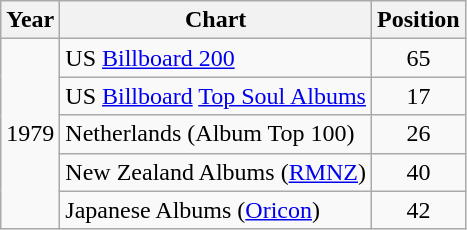<table class="wikitable" border="1">
<tr>
<th>Year</th>
<th>Chart</th>
<th>Position</th>
</tr>
<tr>
<td rowspan="5">1979</td>
<td>US <a href='#'>Billboard 200</a></td>
<td align="center">65</td>
</tr>
<tr>
<td>US <a href='#'>Billboard</a> <a href='#'>Top Soul Albums</a></td>
<td align="center">17</td>
</tr>
<tr>
<td>Netherlands (Album Top 100)</td>
<td align="center">26</td>
</tr>
<tr>
<td>New Zealand Albums (<a href='#'>RMNZ</a>)</td>
<td align="center">40</td>
</tr>
<tr>
<td>Japanese Albums (<a href='#'>Oricon</a>)</td>
<td align="center">42</td>
</tr>
</table>
